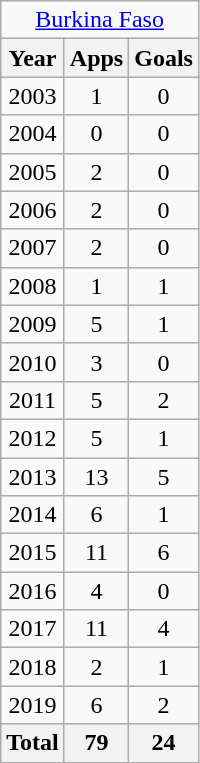<table class="wikitable" style="text-align:center">
<tr>
<td colspan="3"><a href='#'>Burkina Faso</a></td>
</tr>
<tr>
<th>Year</th>
<th>Apps</th>
<th>Goals</th>
</tr>
<tr>
<td>2003</td>
<td>1</td>
<td>0</td>
</tr>
<tr>
<td>2004</td>
<td>0</td>
<td>0</td>
</tr>
<tr>
<td>2005</td>
<td>2</td>
<td>0</td>
</tr>
<tr>
<td>2006</td>
<td>2</td>
<td>0</td>
</tr>
<tr>
<td>2007</td>
<td>2</td>
<td>0</td>
</tr>
<tr>
<td>2008</td>
<td>1</td>
<td>1</td>
</tr>
<tr>
<td>2009</td>
<td>5</td>
<td>1</td>
</tr>
<tr>
<td>2010</td>
<td>3</td>
<td>0</td>
</tr>
<tr>
<td>2011</td>
<td>5</td>
<td>2</td>
</tr>
<tr>
<td>2012</td>
<td>5</td>
<td>1</td>
</tr>
<tr>
<td>2013</td>
<td>13</td>
<td>5</td>
</tr>
<tr>
<td>2014</td>
<td>6</td>
<td>1</td>
</tr>
<tr>
<td>2015</td>
<td>11</td>
<td>6</td>
</tr>
<tr>
<td>2016</td>
<td>4</td>
<td>0</td>
</tr>
<tr>
<td>2017</td>
<td>11</td>
<td>4</td>
</tr>
<tr>
<td>2018</td>
<td>2</td>
<td>1</td>
</tr>
<tr>
<td>2019</td>
<td>6</td>
<td>2</td>
</tr>
<tr>
<th>Total</th>
<th>79</th>
<th>24</th>
</tr>
</table>
